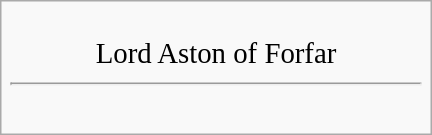<table class="infobox" style="width:18em; text-align:left;">
<tr>
<td colspan="2" style="text-align:center;"><div><br><big>Lord Aston of Forfar</big></div> <hr> <br></td>
</tr>
</table>
